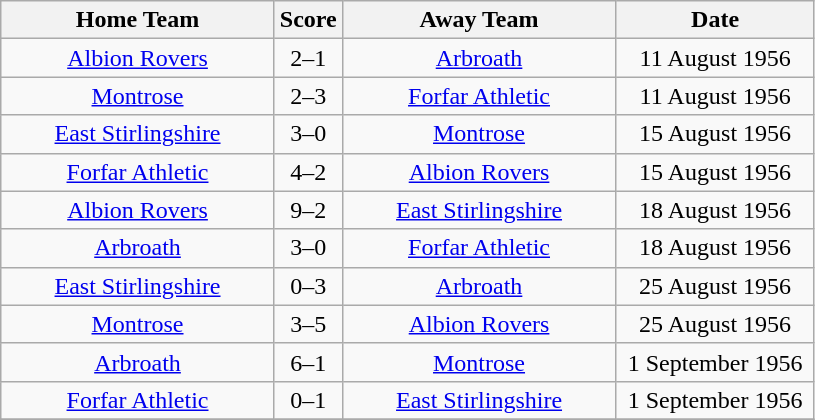<table class="wikitable" style="text-align:center;">
<tr>
<th width=175>Home Team</th>
<th width=20>Score</th>
<th width=175>Away Team</th>
<th width= 125>Date</th>
</tr>
<tr>
<td><a href='#'>Albion Rovers</a></td>
<td>2–1</td>
<td><a href='#'>Arbroath</a></td>
<td>11 August 1956</td>
</tr>
<tr>
<td><a href='#'>Montrose</a></td>
<td>2–3</td>
<td><a href='#'>Forfar Athletic</a></td>
<td>11 August 1956</td>
</tr>
<tr>
<td><a href='#'>East Stirlingshire</a></td>
<td>3–0</td>
<td><a href='#'>Montrose</a></td>
<td>15 August 1956</td>
</tr>
<tr>
<td><a href='#'>Forfar Athletic</a></td>
<td>4–2</td>
<td><a href='#'>Albion Rovers</a></td>
<td>15 August 1956</td>
</tr>
<tr>
<td><a href='#'>Albion Rovers</a></td>
<td>9–2</td>
<td><a href='#'>East Stirlingshire</a></td>
<td>18 August 1956</td>
</tr>
<tr>
<td><a href='#'>Arbroath</a></td>
<td>3–0</td>
<td><a href='#'>Forfar Athletic</a></td>
<td>18 August 1956</td>
</tr>
<tr>
<td><a href='#'>East Stirlingshire</a></td>
<td>0–3</td>
<td><a href='#'>Arbroath</a></td>
<td>25 August 1956</td>
</tr>
<tr>
<td><a href='#'>Montrose</a></td>
<td>3–5</td>
<td><a href='#'>Albion Rovers</a></td>
<td>25 August 1956</td>
</tr>
<tr>
<td><a href='#'>Arbroath</a></td>
<td>6–1</td>
<td><a href='#'>Montrose</a></td>
<td>1 September 1956</td>
</tr>
<tr>
<td><a href='#'>Forfar Athletic</a></td>
<td>0–1</td>
<td><a href='#'>East Stirlingshire</a></td>
<td>1 September 1956</td>
</tr>
<tr>
</tr>
</table>
